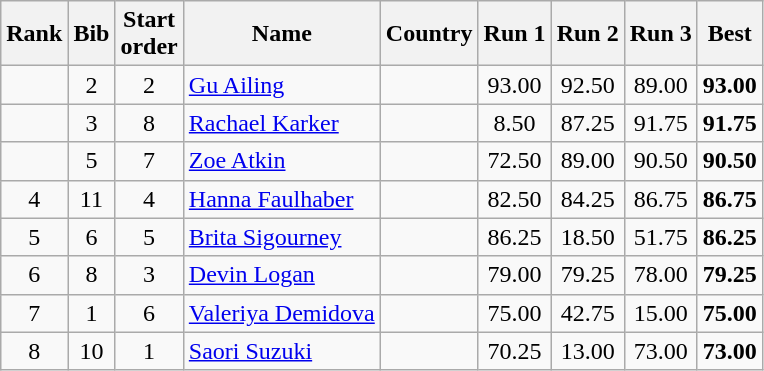<table class="wikitable sortable" style="text-align:center">
<tr>
<th>Rank</th>
<th>Bib</th>
<th>Start<br>order</th>
<th>Name</th>
<th>Country</th>
<th>Run 1</th>
<th>Run 2</th>
<th>Run 3</th>
<th>Best</th>
</tr>
<tr>
<td></td>
<td>2</td>
<td>2</td>
<td align=left><a href='#'>Gu Ailing</a></td>
<td align=left></td>
<td>93.00</td>
<td>92.50</td>
<td>89.00</td>
<td><strong>93.00</strong></td>
</tr>
<tr>
<td></td>
<td>3</td>
<td>8</td>
<td align=left><a href='#'>Rachael Karker</a></td>
<td align=left></td>
<td>8.50</td>
<td>87.25</td>
<td>91.75</td>
<td><strong>91.75</strong></td>
</tr>
<tr>
<td></td>
<td>5</td>
<td>7</td>
<td align=left><a href='#'>Zoe Atkin</a></td>
<td align=left></td>
<td>72.50</td>
<td>89.00</td>
<td>90.50</td>
<td><strong>90.50</strong></td>
</tr>
<tr>
<td>4</td>
<td>11</td>
<td>4</td>
<td align=left><a href='#'>Hanna Faulhaber</a></td>
<td align=left></td>
<td>82.50</td>
<td>84.25</td>
<td>86.75</td>
<td><strong>86.75</strong></td>
</tr>
<tr>
<td>5</td>
<td>6</td>
<td>5</td>
<td align=left><a href='#'>Brita Sigourney</a></td>
<td align=left></td>
<td>86.25</td>
<td>18.50</td>
<td>51.75</td>
<td><strong>86.25</strong></td>
</tr>
<tr>
<td>6</td>
<td>8</td>
<td>3</td>
<td align=left><a href='#'>Devin Logan</a></td>
<td align=left></td>
<td>79.00</td>
<td>79.25</td>
<td>78.00</td>
<td><strong>79.25</strong></td>
</tr>
<tr>
<td>7</td>
<td>1</td>
<td>6</td>
<td align=left><a href='#'>Valeriya Demidova</a></td>
<td align=left></td>
<td>75.00</td>
<td>42.75</td>
<td>15.00</td>
<td><strong>75.00</strong></td>
</tr>
<tr>
<td>8</td>
<td>10</td>
<td>1</td>
<td align=left><a href='#'>Saori Suzuki</a></td>
<td align=left></td>
<td>70.25</td>
<td>13.00</td>
<td>73.00</td>
<td><strong>73.00</strong></td>
</tr>
</table>
